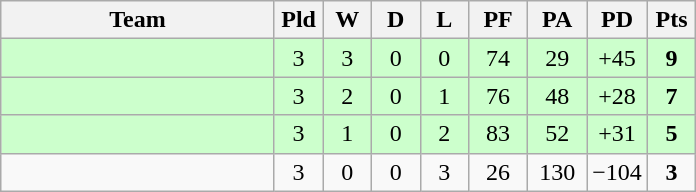<table class="wikitable" style="text-align:center;">
<tr>
<th width=175>Team</th>
<th width=25 abbr="Played">Pld</th>
<th width=25 abbr="Won">W</th>
<th width=25 abbr="Drawn">D</th>
<th width=25 abbr="Lost">L</th>
<th width=32 abbr="Points for">PF</th>
<th width=32 abbr="Points against">PA</th>
<th width=32 abbr="Points difference">PD</th>
<th width=25 abbr="Points">Pts</th>
</tr>
<tr bgcolor=ccffcc>
<td align=left></td>
<td>3</td>
<td>3</td>
<td>0</td>
<td>0</td>
<td>74</td>
<td>29</td>
<td>+45</td>
<td><strong>9</strong></td>
</tr>
<tr bgcolor=ccffcc>
<td align=left></td>
<td>3</td>
<td>2</td>
<td>0</td>
<td>1</td>
<td>76</td>
<td>48</td>
<td>+28</td>
<td><strong>7</strong></td>
</tr>
<tr bgcolor=ccffcc>
<td align=left></td>
<td>3</td>
<td>1</td>
<td>0</td>
<td>2</td>
<td>83</td>
<td>52</td>
<td>+31</td>
<td><strong>5</strong></td>
</tr>
<tr>
<td align=left></td>
<td>3</td>
<td>0</td>
<td>0</td>
<td>3</td>
<td>26</td>
<td>130</td>
<td>−104</td>
<td><strong>3</strong></td>
</tr>
</table>
